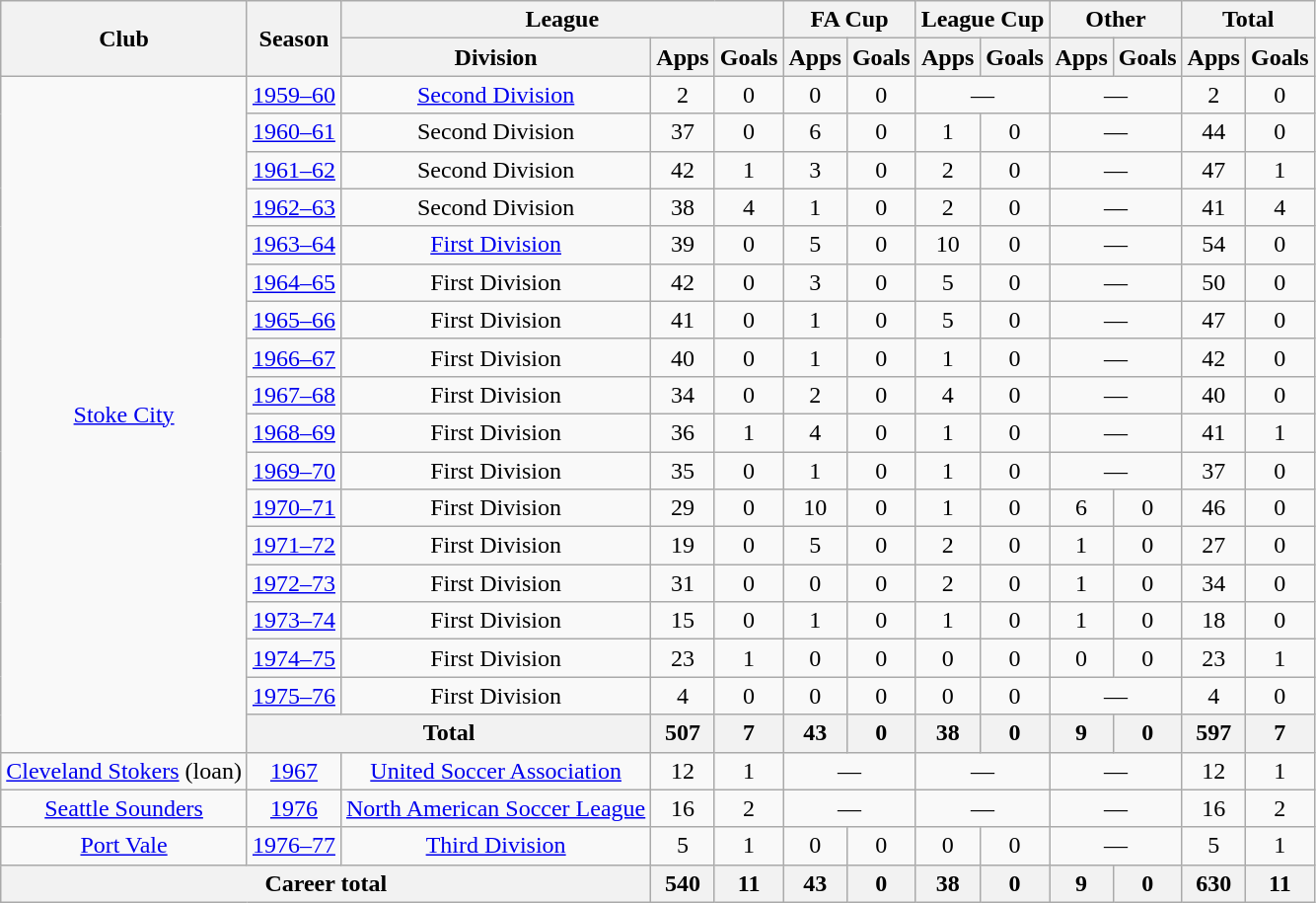<table class="wikitable" style="text-align:center">
<tr>
<th rowspan="2">Club</th>
<th rowspan="2">Season</th>
<th colspan="3">League</th>
<th colspan="2">FA Cup</th>
<th colspan="2">League Cup</th>
<th colspan="2">Other</th>
<th colspan="2">Total</th>
</tr>
<tr>
<th>Division</th>
<th>Apps</th>
<th>Goals</th>
<th>Apps</th>
<th>Goals</th>
<th>Apps</th>
<th>Goals</th>
<th>Apps</th>
<th>Goals</th>
<th>Apps</th>
<th>Goals</th>
</tr>
<tr>
<td rowspan="18"><a href='#'>Stoke City</a></td>
<td><a href='#'>1959–60</a></td>
<td><a href='#'>Second Division</a></td>
<td>2</td>
<td>0</td>
<td>0</td>
<td>0</td>
<td colspan="2">—</td>
<td colspan="2">—</td>
<td>2</td>
<td>0</td>
</tr>
<tr>
<td><a href='#'>1960–61</a></td>
<td>Second Division</td>
<td>37</td>
<td>0</td>
<td>6</td>
<td>0</td>
<td>1</td>
<td>0</td>
<td colspan="2">—</td>
<td>44</td>
<td>0</td>
</tr>
<tr>
<td><a href='#'>1961–62</a></td>
<td>Second Division</td>
<td>42</td>
<td>1</td>
<td>3</td>
<td>0</td>
<td>2</td>
<td>0</td>
<td colspan="2">—</td>
<td>47</td>
<td>1</td>
</tr>
<tr>
<td><a href='#'>1962–63</a></td>
<td>Second Division</td>
<td>38</td>
<td>4</td>
<td>1</td>
<td>0</td>
<td>2</td>
<td>0</td>
<td colspan="2">—</td>
<td>41</td>
<td>4</td>
</tr>
<tr>
<td><a href='#'>1963–64</a></td>
<td><a href='#'>First Division</a></td>
<td>39</td>
<td>0</td>
<td>5</td>
<td>0</td>
<td>10</td>
<td>0</td>
<td colspan="2">—</td>
<td>54</td>
<td>0</td>
</tr>
<tr>
<td><a href='#'>1964–65</a></td>
<td>First Division</td>
<td>42</td>
<td>0</td>
<td>3</td>
<td>0</td>
<td>5</td>
<td>0</td>
<td colspan="2">—</td>
<td>50</td>
<td>0</td>
</tr>
<tr>
<td><a href='#'>1965–66</a></td>
<td>First Division</td>
<td>41</td>
<td>0</td>
<td>1</td>
<td>0</td>
<td>5</td>
<td>0</td>
<td colspan="2">—</td>
<td>47</td>
<td>0</td>
</tr>
<tr>
<td><a href='#'>1966–67</a></td>
<td>First Division</td>
<td>40</td>
<td>0</td>
<td>1</td>
<td>0</td>
<td>1</td>
<td>0</td>
<td colspan="2">—</td>
<td>42</td>
<td>0</td>
</tr>
<tr>
<td><a href='#'>1967–68</a></td>
<td>First Division</td>
<td>34</td>
<td>0</td>
<td>2</td>
<td>0</td>
<td>4</td>
<td>0</td>
<td colspan="2">—</td>
<td>40</td>
<td>0</td>
</tr>
<tr>
<td><a href='#'>1968–69</a></td>
<td>First Division</td>
<td>36</td>
<td>1</td>
<td>4</td>
<td>0</td>
<td>1</td>
<td>0</td>
<td colspan="2">—</td>
<td>41</td>
<td>1</td>
</tr>
<tr>
<td><a href='#'>1969–70</a></td>
<td>First Division</td>
<td>35</td>
<td>0</td>
<td>1</td>
<td>0</td>
<td>1</td>
<td>0</td>
<td colspan="2">—</td>
<td>37</td>
<td>0</td>
</tr>
<tr>
<td><a href='#'>1970–71</a></td>
<td>First Division</td>
<td>29</td>
<td>0</td>
<td>10</td>
<td>0</td>
<td>1</td>
<td>0</td>
<td>6</td>
<td>0</td>
<td>46</td>
<td>0</td>
</tr>
<tr>
<td><a href='#'>1971–72</a></td>
<td>First Division</td>
<td>19</td>
<td>0</td>
<td>5</td>
<td>0</td>
<td>2</td>
<td>0</td>
<td>1</td>
<td>0</td>
<td>27</td>
<td>0</td>
</tr>
<tr>
<td><a href='#'>1972–73</a></td>
<td>First Division</td>
<td>31</td>
<td>0</td>
<td>0</td>
<td>0</td>
<td>2</td>
<td>0</td>
<td>1</td>
<td>0</td>
<td>34</td>
<td>0</td>
</tr>
<tr>
<td><a href='#'>1973–74</a></td>
<td>First Division</td>
<td>15</td>
<td>0</td>
<td>1</td>
<td>0</td>
<td>1</td>
<td>0</td>
<td>1</td>
<td>0</td>
<td>18</td>
<td>0</td>
</tr>
<tr>
<td><a href='#'>1974–75</a></td>
<td>First Division</td>
<td>23</td>
<td>1</td>
<td>0</td>
<td>0</td>
<td>0</td>
<td>0</td>
<td>0</td>
<td>0</td>
<td>23</td>
<td>1</td>
</tr>
<tr>
<td><a href='#'>1975–76</a></td>
<td>First Division</td>
<td>4</td>
<td>0</td>
<td>0</td>
<td>0</td>
<td>0</td>
<td>0</td>
<td colspan="2">—</td>
<td>4</td>
<td>0</td>
</tr>
<tr>
<th colspan="2">Total</th>
<th>507</th>
<th>7</th>
<th>43</th>
<th>0</th>
<th>38</th>
<th>0</th>
<th>9</th>
<th>0</th>
<th>597</th>
<th>7</th>
</tr>
<tr>
<td><a href='#'>Cleveland Stokers</a> (loan)</td>
<td><a href='#'>1967</a></td>
<td><a href='#'>United Soccer Association</a></td>
<td>12</td>
<td>1</td>
<td colspan="2">—</td>
<td colspan="2">—</td>
<td colspan="2">—</td>
<td>12</td>
<td>1</td>
</tr>
<tr>
<td><a href='#'>Seattle Sounders</a></td>
<td><a href='#'>1976</a></td>
<td><a href='#'>North American Soccer League</a></td>
<td>16</td>
<td>2</td>
<td colspan="2">—</td>
<td colspan="2">—</td>
<td colspan="2">—</td>
<td>16</td>
<td>2</td>
</tr>
<tr>
<td><a href='#'>Port Vale</a></td>
<td><a href='#'>1976–77</a></td>
<td><a href='#'>Third Division</a></td>
<td>5</td>
<td>1</td>
<td>0</td>
<td>0</td>
<td>0</td>
<td>0</td>
<td colspan="2">—</td>
<td>5</td>
<td>1</td>
</tr>
<tr>
<th colspan="3">Career total</th>
<th>540</th>
<th>11</th>
<th>43</th>
<th>0</th>
<th>38</th>
<th>0</th>
<th>9</th>
<th>0</th>
<th>630</th>
<th>11</th>
</tr>
</table>
